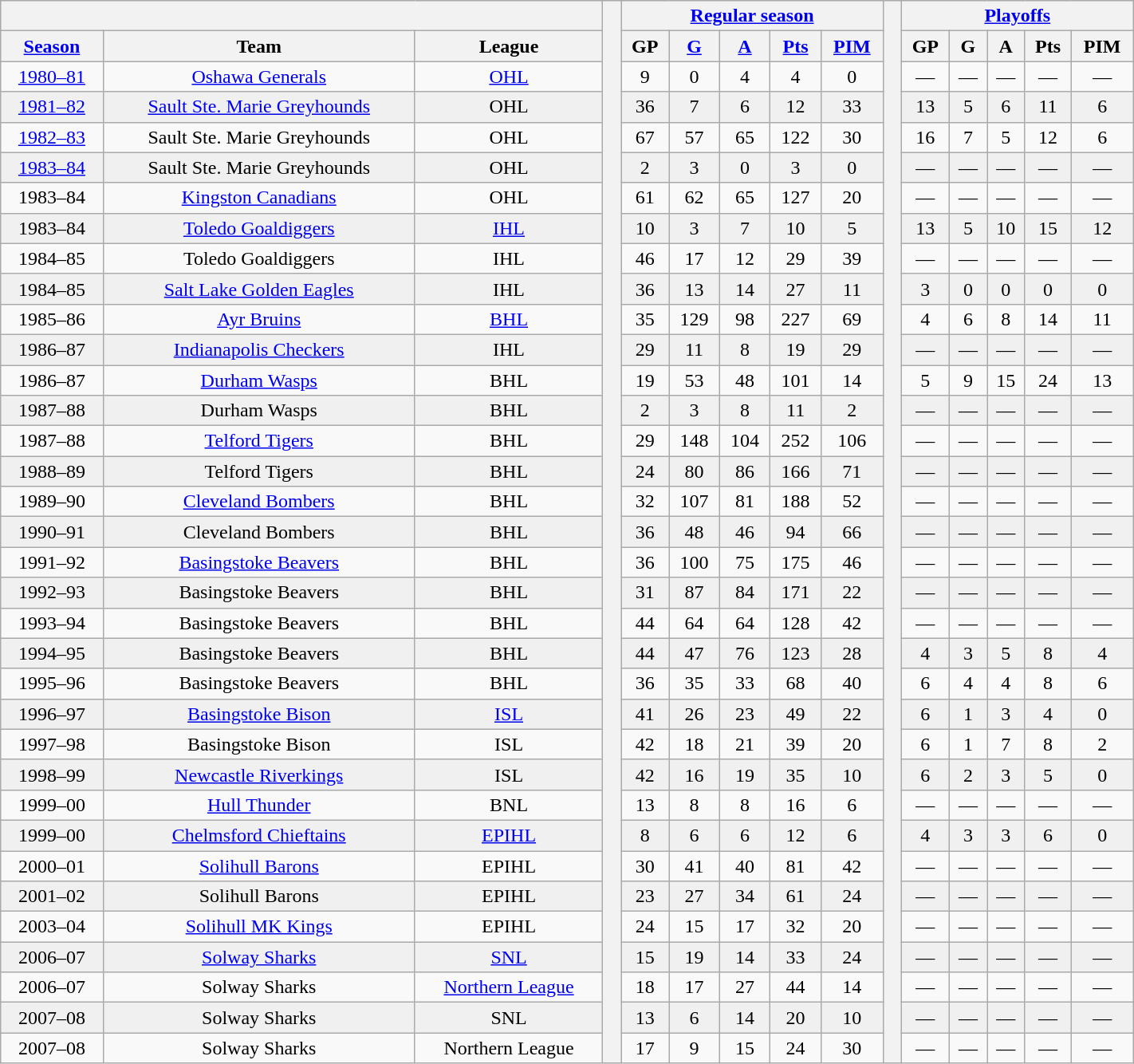<table class="wikitable"| BORDER="0" CELLPADDING="1" CELLSPACING="0" width="75%" style="text-align:center">
<tr bgcolor="#e0e0e0">
<th colspan="3" bgcolor="#ffffff"> </th>
<th rowspan="99" bgcolor="#ffffff"> </th>
<th colspan="5"><a href='#'>Regular season</a></th>
<th rowspan="99" bgcolor="#ffffff"> </th>
<th colspan="5"><a href='#'>Playoffs</a></th>
</tr>
<tr bgcolor="#e0e0e0">
<th><a href='#'>Season</a></th>
<th>Team</th>
<th>League</th>
<th>GP</th>
<th><a href='#'>G</a></th>
<th><a href='#'>A</a></th>
<th><a href='#'>Pts</a></th>
<th><a href='#'>PIM</a></th>
<th>GP</th>
<th>G</th>
<th>A</th>
<th>Pts</th>
<th>PIM</th>
</tr>
<tr ALIGN="center">
<td><a href='#'>1980–81</a></td>
<td><a href='#'>Oshawa Generals</a></td>
<td><a href='#'>OHL</a></td>
<td>9</td>
<td>0</td>
<td>4</td>
<td>4</td>
<td>0</td>
<td>—</td>
<td>—</td>
<td>—</td>
<td>—</td>
<td>—</td>
</tr>
<tr ALIGN="center" bgcolor="#f0f0f0">
<td><a href='#'>1981–82</a></td>
<td><a href='#'>Sault Ste. Marie Greyhounds</a></td>
<td>OHL</td>
<td>36</td>
<td>7</td>
<td>6</td>
<td>12</td>
<td>33</td>
<td>13</td>
<td>5</td>
<td>6</td>
<td>11</td>
<td>6</td>
</tr>
<tr ALIGN="center">
<td><a href='#'>1982–83</a></td>
<td>Sault Ste. Marie Greyhounds</td>
<td>OHL</td>
<td>67</td>
<td>57</td>
<td>65</td>
<td>122</td>
<td>30</td>
<td>16</td>
<td>7</td>
<td>5</td>
<td>12</td>
<td>6</td>
</tr>
<tr ALIGN="center" bgcolor="#f0f0f0">
<td><a href='#'>1983–84</a></td>
<td>Sault Ste. Marie Greyhounds</td>
<td>OHL</td>
<td>2</td>
<td>3</td>
<td>0</td>
<td>3</td>
<td>0</td>
<td>—</td>
<td>—</td>
<td>—</td>
<td>—</td>
<td>—</td>
</tr>
<tr ALIGN="center">
<td>1983–84</td>
<td><a href='#'>Kingston Canadians</a></td>
<td>OHL</td>
<td>61</td>
<td>62</td>
<td>65</td>
<td>127</td>
<td>20</td>
<td>—</td>
<td>—</td>
<td>—</td>
<td>—</td>
<td>—</td>
</tr>
<tr ALIGN="center" bgcolor="#f0f0f0">
<td>1983–84</td>
<td><a href='#'>Toledo Goaldiggers</a></td>
<td><a href='#'>IHL</a></td>
<td>10</td>
<td>3</td>
<td>7</td>
<td>10</td>
<td>5</td>
<td>13</td>
<td>5</td>
<td>10</td>
<td>15</td>
<td>12</td>
</tr>
<tr ALIGN="center">
<td>1984–85</td>
<td>Toledo Goaldiggers</td>
<td>IHL</td>
<td>46</td>
<td>17</td>
<td>12</td>
<td>29</td>
<td>39</td>
<td>—</td>
<td>—</td>
<td>—</td>
<td>—</td>
<td>—</td>
</tr>
<tr ALIGN="center" bgcolor="#f0f0f0">
<td>1984–85</td>
<td><a href='#'>Salt Lake Golden Eagles</a></td>
<td>IHL</td>
<td>36</td>
<td>13</td>
<td>14</td>
<td>27</td>
<td>11</td>
<td>3</td>
<td>0</td>
<td>0</td>
<td>0</td>
<td>0</td>
</tr>
<tr ALIGN="center">
<td>1985–86</td>
<td><a href='#'>Ayr Bruins</a></td>
<td><a href='#'>BHL</a></td>
<td>35</td>
<td>129</td>
<td>98</td>
<td>227</td>
<td>69</td>
<td>4</td>
<td>6</td>
<td>8</td>
<td>14</td>
<td>11</td>
</tr>
<tr ALIGN="center" bgcolor="#f0f0f0">
<td>1986–87</td>
<td><a href='#'>Indianapolis Checkers</a></td>
<td>IHL</td>
<td>29</td>
<td>11</td>
<td>8</td>
<td>19</td>
<td>29</td>
<td>—</td>
<td>—</td>
<td>—</td>
<td>—</td>
<td>—</td>
</tr>
<tr ALIGN="center">
<td>1986–87</td>
<td><a href='#'>Durham Wasps</a></td>
<td>BHL</td>
<td>19</td>
<td>53</td>
<td>48</td>
<td>101</td>
<td>14</td>
<td>5</td>
<td>9</td>
<td>15</td>
<td>24</td>
<td>13</td>
</tr>
<tr ALIGN="center" bgcolor="#f0f0f0">
<td>1987–88</td>
<td>Durham Wasps</td>
<td>BHL</td>
<td>2</td>
<td>3</td>
<td>8</td>
<td>11</td>
<td>2</td>
<td>—</td>
<td>—</td>
<td>—</td>
<td>—</td>
<td>—</td>
</tr>
<tr ALIGN="center">
<td>1987–88</td>
<td><a href='#'>Telford Tigers</a></td>
<td>BHL</td>
<td>29</td>
<td>148</td>
<td>104</td>
<td>252</td>
<td>106</td>
<td>—</td>
<td>—</td>
<td>—</td>
<td>—</td>
<td>—</td>
</tr>
<tr ALIGN="center" bgcolor="#f0f0f0">
<td>1988–89</td>
<td>Telford Tigers</td>
<td>BHL</td>
<td>24</td>
<td>80</td>
<td>86</td>
<td>166</td>
<td>71</td>
<td>—</td>
<td>—</td>
<td>—</td>
<td>—</td>
<td>—</td>
</tr>
<tr ALIGN="center">
<td>1989–90</td>
<td><a href='#'>Cleveland Bombers</a></td>
<td>BHL</td>
<td>32</td>
<td>107</td>
<td>81</td>
<td>188</td>
<td>52</td>
<td>—</td>
<td>—</td>
<td>—</td>
<td>—</td>
<td>—</td>
</tr>
<tr ALIGN="center" bgcolor="#f0f0f0">
<td>1990–91</td>
<td>Cleveland Bombers</td>
<td>BHL</td>
<td>36</td>
<td>48</td>
<td>46</td>
<td>94</td>
<td>66</td>
<td>—</td>
<td>—</td>
<td>—</td>
<td>—</td>
<td>—</td>
</tr>
<tr ALIGN="center">
<td>1991–92</td>
<td><a href='#'>Basingstoke Beavers</a></td>
<td>BHL</td>
<td>36</td>
<td>100</td>
<td>75</td>
<td>175</td>
<td>46</td>
<td>—</td>
<td>—</td>
<td>—</td>
<td>—</td>
<td>—</td>
</tr>
<tr ALIGN="center" bgcolor="#f0f0f0">
<td>1992–93</td>
<td>Basingstoke Beavers</td>
<td>BHL</td>
<td>31</td>
<td>87</td>
<td>84</td>
<td>171</td>
<td>22</td>
<td>—</td>
<td>—</td>
<td>—</td>
<td>—</td>
<td>—</td>
</tr>
<tr ALIGN="center">
<td>1993–94</td>
<td>Basingstoke Beavers</td>
<td>BHL</td>
<td>44</td>
<td>64</td>
<td>64</td>
<td>128</td>
<td>42</td>
<td>—</td>
<td>—</td>
<td>—</td>
<td>—</td>
<td>—</td>
</tr>
<tr ALIGN="center" bgcolor="#f0f0f0">
<td>1994–95</td>
<td>Basingstoke Beavers</td>
<td>BHL</td>
<td>44</td>
<td>47</td>
<td>76</td>
<td>123</td>
<td>28</td>
<td>4</td>
<td>3</td>
<td>5</td>
<td>8</td>
<td>4</td>
</tr>
<tr ALIGN="center">
<td>1995–96</td>
<td>Basingstoke Beavers</td>
<td>BHL</td>
<td>36</td>
<td>35</td>
<td>33</td>
<td>68</td>
<td>40</td>
<td>6</td>
<td>4</td>
<td>4</td>
<td>8</td>
<td>6</td>
</tr>
<tr ALIGN="center" bgcolor="#f0f0f0">
<td>1996–97</td>
<td><a href='#'>Basingstoke Bison</a></td>
<td><a href='#'>ISL</a></td>
<td>41</td>
<td>26</td>
<td>23</td>
<td>49</td>
<td>22</td>
<td>6</td>
<td>1</td>
<td>3</td>
<td>4</td>
<td>0</td>
</tr>
<tr ALIGN="center">
<td>1997–98</td>
<td>Basingstoke Bison</td>
<td>ISL</td>
<td>42</td>
<td>18</td>
<td>21</td>
<td>39</td>
<td>20</td>
<td>6</td>
<td>1</td>
<td>7</td>
<td>8</td>
<td>2</td>
</tr>
<tr ALIGN="center" bgcolor="#f0f0f0">
<td>1998–99</td>
<td><a href='#'>Newcastle Riverkings</a></td>
<td>ISL</td>
<td>42</td>
<td>16</td>
<td>19</td>
<td>35</td>
<td>10</td>
<td>6</td>
<td>2</td>
<td>3</td>
<td>5</td>
<td>0</td>
</tr>
<tr ALIGN="center">
<td>1999–00</td>
<td><a href='#'>Hull Thunder</a></td>
<td>BNL</td>
<td>13</td>
<td>8</td>
<td>8</td>
<td>16</td>
<td>6</td>
<td>—</td>
<td>—</td>
<td>—</td>
<td>—</td>
<td>—</td>
</tr>
<tr ALIGN="center" bgcolor="#f0f0f0">
<td>1999–00</td>
<td><a href='#'>Chelmsford Chieftains</a></td>
<td><a href='#'>EPIHL</a></td>
<td>8</td>
<td>6</td>
<td>6</td>
<td>12</td>
<td>6</td>
<td>4</td>
<td>3</td>
<td>3</td>
<td>6</td>
<td>0</td>
</tr>
<tr ALIGN="center">
<td>2000–01</td>
<td><a href='#'>Solihull Barons</a></td>
<td>EPIHL</td>
<td>30</td>
<td>41</td>
<td>40</td>
<td>81</td>
<td>42</td>
<td>—</td>
<td>—</td>
<td>—</td>
<td>—</td>
<td>—</td>
</tr>
<tr ALIGN="center" bgcolor="#f0f0f0">
<td>2001–02</td>
<td>Solihull Barons</td>
<td>EPIHL</td>
<td>23</td>
<td>27</td>
<td>34</td>
<td>61</td>
<td>24</td>
<td>—</td>
<td>—</td>
<td>—</td>
<td>—</td>
<td>—</td>
</tr>
<tr ALIGN="center">
<td>2003–04</td>
<td><a href='#'>Solihull MK Kings</a></td>
<td>EPIHL</td>
<td>24</td>
<td>15</td>
<td>17</td>
<td>32</td>
<td>20</td>
<td>—</td>
<td>—</td>
<td>—</td>
<td>—</td>
<td>—</td>
</tr>
<tr ALIGN="center" bgcolor="#f0f0f0">
<td>2006–07</td>
<td><a href='#'>Solway Sharks</a></td>
<td><a href='#'>SNL</a></td>
<td>15</td>
<td>19</td>
<td>14</td>
<td>33</td>
<td>24</td>
<td>—</td>
<td>—</td>
<td>—</td>
<td>—</td>
<td>—</td>
</tr>
<tr ALIGN="center">
<td>2006–07</td>
<td>Solway Sharks</td>
<td><a href='#'>Northern League</a></td>
<td>18</td>
<td>17</td>
<td>27</td>
<td>44</td>
<td>14</td>
<td>—</td>
<td>—</td>
<td>—</td>
<td>—</td>
<td>—</td>
</tr>
<tr ALIGN="center" bgcolor="#f0f0f0">
<td>2007–08</td>
<td>Solway Sharks</td>
<td>SNL</td>
<td>13</td>
<td>6</td>
<td>14</td>
<td>20</td>
<td>10</td>
<td>—</td>
<td>—</td>
<td>—</td>
<td>—</td>
<td>—</td>
</tr>
<tr ALIGN="center">
<td>2007–08</td>
<td>Solway Sharks</td>
<td>Northern League</td>
<td>17</td>
<td>9</td>
<td>15</td>
<td>24</td>
<td>30</td>
<td>—</td>
<td>—</td>
<td>—</td>
<td>—</td>
<td>—</td>
</tr>
</table>
